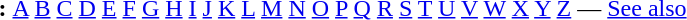<table id="toc" border="0">
<tr>
<th>:</th>
<td><a href='#'>A</a> <a href='#'>B</a> <a href='#'>C</a> <a href='#'>D</a> <a href='#'>E</a> <a href='#'>F</a> <a href='#'>G</a> <a href='#'>H</a> <a href='#'>I</a> <a href='#'>J</a> <a href='#'>K</a> <a href='#'>L</a> <a href='#'>M</a> <a href='#'>N</a> <a href='#'>O</a> <a href='#'>P</a> <a href='#'>Q</a> <a href='#'>R</a> <a href='#'>S</a> <a href='#'>T</a> <a href='#'>U</a> <a href='#'>V</a> <a href='#'>W</a> <a href='#'>X</a> <a href='#'>Y</a>  <a href='#'>Z</a> — <a href='#'>See also</a></td>
</tr>
</table>
